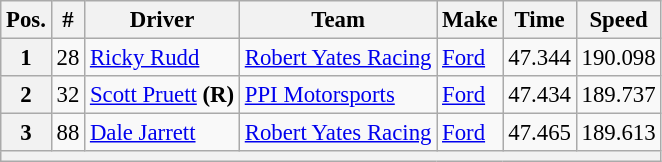<table class="wikitable" style="font-size:95%">
<tr>
<th>Pos.</th>
<th>#</th>
<th>Driver</th>
<th>Team</th>
<th>Make</th>
<th>Time</th>
<th>Speed</th>
</tr>
<tr>
<th>1</th>
<td>28</td>
<td><a href='#'>Ricky Rudd</a></td>
<td><a href='#'>Robert Yates Racing</a></td>
<td><a href='#'>Ford</a></td>
<td>47.344</td>
<td>190.098</td>
</tr>
<tr>
<th>2</th>
<td>32</td>
<td><a href='#'>Scott Pruett</a> <strong>(R)</strong></td>
<td><a href='#'>PPI Motorsports</a></td>
<td><a href='#'>Ford</a></td>
<td>47.434</td>
<td>189.737</td>
</tr>
<tr>
<th>3</th>
<td>88</td>
<td><a href='#'>Dale Jarrett</a></td>
<td><a href='#'>Robert Yates Racing</a></td>
<td><a href='#'>Ford</a></td>
<td>47.465</td>
<td>189.613</td>
</tr>
<tr>
<th colspan="7"></th>
</tr>
</table>
